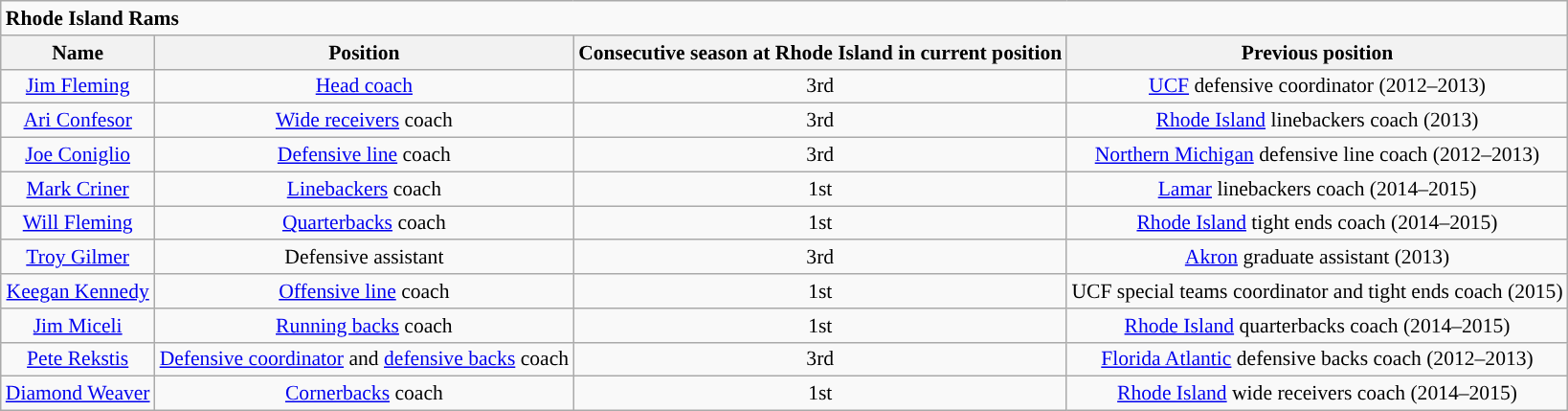<table class="wikitable" style="font-size:90%;">
<tr>
<td colspan=5><strong>Rhode Island Rams</strong></td>
</tr>
<tr align="center";>
<th>Name</th>
<th>Position</th>
<th>Consecutive season at Rhode Island in current position</th>
<th>Previous position</th>
</tr>
<tr align="center" ;>
<td><a href='#'>Jim Fleming</a></td>
<td><a href='#'>Head coach</a></td>
<td>3rd</td>
<td><a href='#'>UCF</a> defensive coordinator (2012–2013)</td>
</tr>
<tr align="center" ;>
<td><a href='#'>Ari Confesor</a></td>
<td><a href='#'>Wide receivers</a> coach</td>
<td>3rd</td>
<td><a href='#'>Rhode Island</a> linebackers coach (2013)</td>
</tr>
<tr align="center" ;>
<td><a href='#'>Joe Coniglio</a></td>
<td><a href='#'>Defensive line</a> coach</td>
<td>3rd</td>
<td><a href='#'>Northern Michigan</a> defensive line coach (2012–2013)</td>
</tr>
<tr align="center" ;>
<td><a href='#'>Mark Criner</a></td>
<td><a href='#'>Linebackers</a> coach</td>
<td>1st</td>
<td><a href='#'>Lamar</a> linebackers coach (2014–2015)</td>
</tr>
<tr align="center" ;>
<td><a href='#'>Will Fleming</a></td>
<td><a href='#'>Quarterbacks</a> coach</td>
<td>1st</td>
<td><a href='#'>Rhode Island</a> tight ends coach (2014–2015)</td>
</tr>
<tr align="center" ;>
<td><a href='#'>Troy Gilmer</a></td>
<td>Defensive assistant</td>
<td>3rd</td>
<td><a href='#'>Akron</a> graduate assistant (2013)</td>
</tr>
<tr align="center" ;>
<td><a href='#'>Keegan Kennedy</a></td>
<td><a href='#'>Offensive line</a> coach</td>
<td>1st</td>
<td>UCF special teams coordinator and tight ends coach (2015)</td>
</tr>
<tr align="center" ;>
<td><a href='#'>Jim Miceli</a></td>
<td><a href='#'>Running backs</a> coach</td>
<td>1st</td>
<td><a href='#'>Rhode Island</a> quarterbacks coach (2014–2015)</td>
</tr>
<tr align="center" ;>
<td><a href='#'>Pete Rekstis</a></td>
<td><a href='#'>Defensive coordinator</a> and <a href='#'>defensive backs</a> coach</td>
<td>3rd</td>
<td><a href='#'>Florida Atlantic</a> defensive backs coach (2012–2013)</td>
</tr>
<tr align="center" ;>
<td><a href='#'>Diamond Weaver</a></td>
<td><a href='#'>Cornerbacks</a> coach</td>
<td>1st</td>
<td><a href='#'>Rhode Island</a> wide receivers coach (2014–2015)</td>
</tr>
</table>
